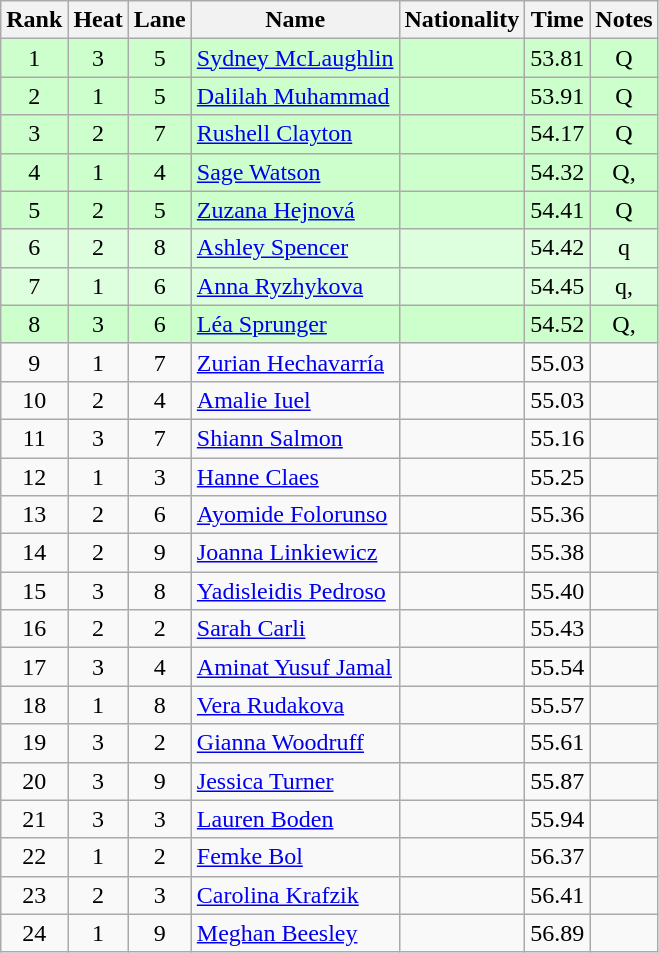<table class="wikitable sortable" style="text-align:center">
<tr>
<th>Rank</th>
<th>Heat</th>
<th>Lane</th>
<th>Name</th>
<th>Nationality</th>
<th>Time</th>
<th>Notes</th>
</tr>
<tr bgcolor=ccffcc>
<td>1</td>
<td>3</td>
<td>5</td>
<td align=left><a href='#'>Sydney McLaughlin</a></td>
<td align=left></td>
<td>53.81</td>
<td>Q</td>
</tr>
<tr bgcolor=ccffcc>
<td>2</td>
<td>1</td>
<td>5</td>
<td align=left><a href='#'>Dalilah Muhammad</a></td>
<td align=left></td>
<td>53.91</td>
<td>Q</td>
</tr>
<tr bgcolor=ccffcc>
<td>3</td>
<td>2</td>
<td>7</td>
<td align=left><a href='#'>Rushell Clayton</a></td>
<td align=left></td>
<td>54.17</td>
<td>Q</td>
</tr>
<tr bgcolor=ccffcc>
<td>4</td>
<td>1</td>
<td>4</td>
<td align=left><a href='#'>Sage Watson</a></td>
<td align=left></td>
<td>54.32</td>
<td>Q, <strong></strong></td>
</tr>
<tr bgcolor=ccffcc>
<td>5</td>
<td>2</td>
<td>5</td>
<td align=left><a href='#'>Zuzana Hejnová</a></td>
<td align=left></td>
<td>54.41</td>
<td>Q</td>
</tr>
<tr bgcolor=ddffdd>
<td>6</td>
<td>2</td>
<td>8</td>
<td align=left><a href='#'>Ashley Spencer</a></td>
<td align=left></td>
<td>54.42</td>
<td>q</td>
</tr>
<tr bgcolor=ddffdd>
<td>7</td>
<td>1</td>
<td>6</td>
<td align=left><a href='#'>Anna Ryzhykova</a></td>
<td align=left></td>
<td>54.45</td>
<td>q, </td>
</tr>
<tr bgcolor=ccffcc>
<td>8</td>
<td>3</td>
<td>6</td>
<td align=left><a href='#'>Léa Sprunger</a></td>
<td align=left></td>
<td>54.52</td>
<td>Q, </td>
</tr>
<tr>
<td>9</td>
<td>1</td>
<td>7</td>
<td align=left><a href='#'>Zurian Hechavarría</a></td>
<td align=left></td>
<td>55.03</td>
<td></td>
</tr>
<tr>
<td>10</td>
<td>2</td>
<td>4</td>
<td align=left><a href='#'>Amalie Iuel</a></td>
<td align=left></td>
<td>55.03</td>
<td></td>
</tr>
<tr>
<td>11</td>
<td>3</td>
<td>7</td>
<td align=left><a href='#'>Shiann Salmon</a></td>
<td align=left></td>
<td>55.16</td>
<td></td>
</tr>
<tr>
<td>12</td>
<td>1</td>
<td>3</td>
<td align=left><a href='#'>Hanne Claes</a></td>
<td align=left></td>
<td>55.25</td>
<td></td>
</tr>
<tr>
<td>13</td>
<td>2</td>
<td>6</td>
<td align=left><a href='#'>Ayomide Folorunso</a></td>
<td align=left></td>
<td>55.36</td>
<td></td>
</tr>
<tr>
<td>14</td>
<td>2</td>
<td>9</td>
<td align=left><a href='#'>Joanna Linkiewicz</a></td>
<td align=left></td>
<td>55.38</td>
<td></td>
</tr>
<tr>
<td>15</td>
<td>3</td>
<td>8</td>
<td align=left><a href='#'>Yadisleidis Pedroso</a></td>
<td align=left></td>
<td>55.40</td>
<td></td>
</tr>
<tr>
<td>16</td>
<td>2</td>
<td>2</td>
<td align=left><a href='#'>Sarah Carli</a></td>
<td align=left></td>
<td>55.43</td>
<td></td>
</tr>
<tr>
<td>17</td>
<td>3</td>
<td>4</td>
<td align=left><a href='#'>Aminat Yusuf Jamal</a></td>
<td align=left></td>
<td>55.54</td>
<td></td>
</tr>
<tr>
<td>18</td>
<td>1</td>
<td>8</td>
<td align=left><a href='#'>Vera Rudakova</a></td>
<td align=left></td>
<td>55.57</td>
<td></td>
</tr>
<tr>
<td>19</td>
<td>3</td>
<td>2</td>
<td align=left><a href='#'>Gianna Woodruff</a></td>
<td align=left></td>
<td>55.61</td>
<td></td>
</tr>
<tr>
<td>20</td>
<td>3</td>
<td>9</td>
<td align=left><a href='#'>Jessica Turner</a></td>
<td align=left></td>
<td>55.87</td>
<td></td>
</tr>
<tr>
<td>21</td>
<td>3</td>
<td>3</td>
<td align=left><a href='#'>Lauren Boden</a></td>
<td align=left></td>
<td>55.94</td>
<td></td>
</tr>
<tr>
<td>22</td>
<td>1</td>
<td>2</td>
<td align=left><a href='#'>Femke Bol</a></td>
<td align=left></td>
<td>56.37</td>
<td></td>
</tr>
<tr>
<td>23</td>
<td>2</td>
<td>3</td>
<td align=left><a href='#'>Carolina Krafzik</a></td>
<td align=left></td>
<td>56.41</td>
<td></td>
</tr>
<tr>
<td>24</td>
<td>1</td>
<td>9</td>
<td align=left><a href='#'>Meghan Beesley</a></td>
<td align=left></td>
<td>56.89</td>
<td></td>
</tr>
</table>
